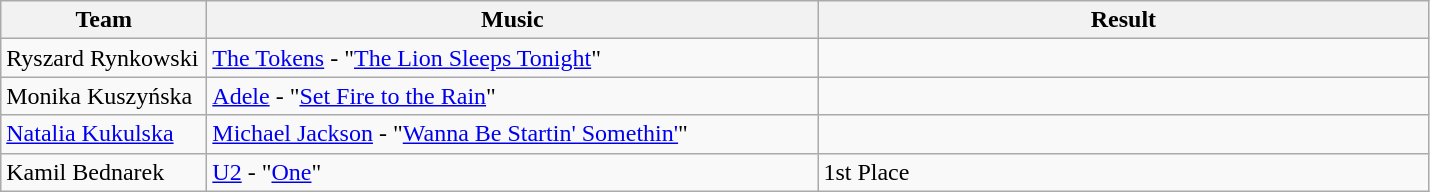<table class="wikitable">
<tr>
<th style="width:130px;">Team</th>
<th style="width:400px;">Music</th>
<th style="width:400px;">Result</th>
</tr>
<tr>
<td>Ryszard Rynkowski</td>
<td><a href='#'>The Tokens</a> - "<a href='#'>The Lion Sleeps Tonight</a>"</td>
<td></td>
</tr>
<tr>
<td>Monika Kuszyńska</td>
<td><a href='#'>Adele</a> - "<a href='#'>Set Fire to the Rain</a>"</td>
<td></td>
</tr>
<tr>
<td><a href='#'>Natalia Kukulska</a></td>
<td><a href='#'>Michael Jackson</a> - "<a href='#'>Wanna Be Startin' Somethin'</a>"</td>
<td></td>
</tr>
<tr>
<td>Kamil Bednarek</td>
<td><a href='#'>U2</a> - "<a href='#'>One</a>"</td>
<td>1st Place</td>
</tr>
</table>
